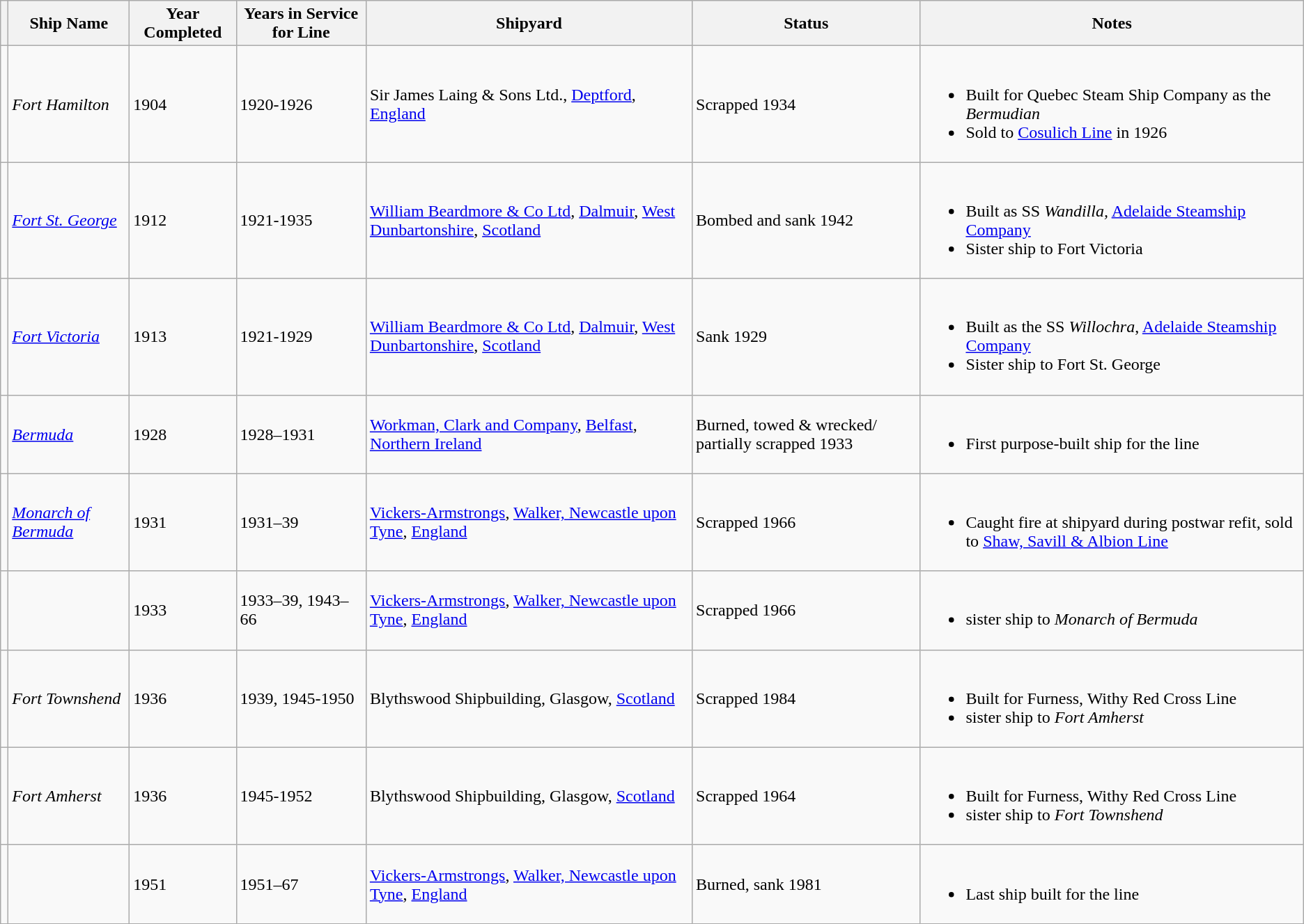<table class="wikitable">
<tr>
<th></th>
<th>Ship Name</th>
<th>Year Completed</th>
<th>Years in Service for Line</th>
<th>Shipyard</th>
<th>Status</th>
<th>Notes</th>
</tr>
<tr>
<td></td>
<td><em>Fort Hamilton</em></td>
<td>1904</td>
<td>1920-1926</td>
<td>Sir James Laing & Sons Ltd., <a href='#'>Deptford</a>, <a href='#'>England</a></td>
<td>Scrapped 1934</td>
<td><br><ul><li>Built for Quebec Steam Ship Company as the <em>Bermudian</em></li><li>Sold to <a href='#'>Cosulich Line</a> in 1926</li></ul></td>
</tr>
<tr>
<td></td>
<td><em><a href='#'>Fort St. George</a></em></td>
<td>1912</td>
<td>1921-1935</td>
<td><a href='#'>William Beardmore & Co Ltd</a>, <a href='#'>Dalmuir</a>, <a href='#'>West Dunbartonshire</a>, <a href='#'>Scotland</a></td>
<td>Bombed and sank 1942</td>
<td><br><ul><li>Built as SS <em>Wandilla,</em> <a href='#'>Adelaide Steamship Company</a></li><li>Sister ship to Fort Victoria</li></ul></td>
</tr>
<tr>
<td></td>
<td><em><a href='#'>Fort Victoria</a></em></td>
<td>1913</td>
<td>1921-1929</td>
<td><a href='#'>William Beardmore & Co Ltd</a>, <a href='#'>Dalmuir</a>, <a href='#'>West Dunbartonshire</a>, <a href='#'>Scotland</a></td>
<td>Sank 1929</td>
<td><br><ul><li>Built as the SS <em>Willochra</em>, <a href='#'>Adelaide Steamship Company</a></li><li>Sister ship to Fort St. George</li></ul></td>
</tr>
<tr>
<td></td>
<td><em><a href='#'>Bermuda</a></em></td>
<td>1928</td>
<td>1928–1931</td>
<td><a href='#'>Workman, Clark and Company</a>, <a href='#'>Belfast</a>, <a href='#'>Northern Ireland</a></td>
<td>Burned, towed & wrecked/ partially scrapped 1933</td>
<td><br><ul><li>First purpose-built ship for the line</li></ul></td>
</tr>
<tr>
<td></td>
<td><em><a href='#'>Monarch of Bermuda</a></em></td>
<td>1931</td>
<td>1931–39</td>
<td><a href='#'>Vickers-Armstrongs</a>, <a href='#'>Walker, Newcastle upon Tyne</a>, <a href='#'>England</a></td>
<td>Scrapped 1966</td>
<td><br><ul><li>Caught fire at shipyard during postwar refit, sold to <a href='#'>Shaw, Savill & Albion Line</a></li></ul></td>
</tr>
<tr>
<td></td>
<td></td>
<td>1933</td>
<td>1933–39, 1943–66</td>
<td><a href='#'>Vickers-Armstrongs</a>, <a href='#'>Walker, Newcastle upon Tyne</a>, <a href='#'>England</a></td>
<td>Scrapped 1966</td>
<td><br><ul><li>sister ship to <em>Monarch of Bermuda</em></li></ul></td>
</tr>
<tr>
<td></td>
<td><em>Fort Townshend</em></td>
<td>1936</td>
<td>1939, 1945-1950</td>
<td>Blythswood Shipbuilding, Glasgow, <a href='#'>Scotland</a></td>
<td>Scrapped 1984</td>
<td><br><ul><li>Built for Furness, Withy Red Cross Line</li><li>sister ship to <em>Fort Amherst</em></li></ul></td>
</tr>
<tr>
<td></td>
<td><em>Fort Amherst</em></td>
<td>1936</td>
<td>1945-1952</td>
<td>Blythswood Shipbuilding, Glasgow, <a href='#'>Scotland</a></td>
<td>Scrapped 1964</td>
<td><br><ul><li>Built for Furness, Withy Red Cross Line</li><li>sister ship to <em>Fort Townshend</em></li></ul></td>
</tr>
<tr>
<td></td>
<td></td>
<td>1951</td>
<td>1951–67</td>
<td><a href='#'>Vickers-Armstrongs</a>, <a href='#'>Walker, Newcastle upon Tyne</a>, <a href='#'>England</a></td>
<td>Burned, sank 1981</td>
<td><br><ul><li>Last ship built for the line</li></ul></td>
</tr>
</table>
